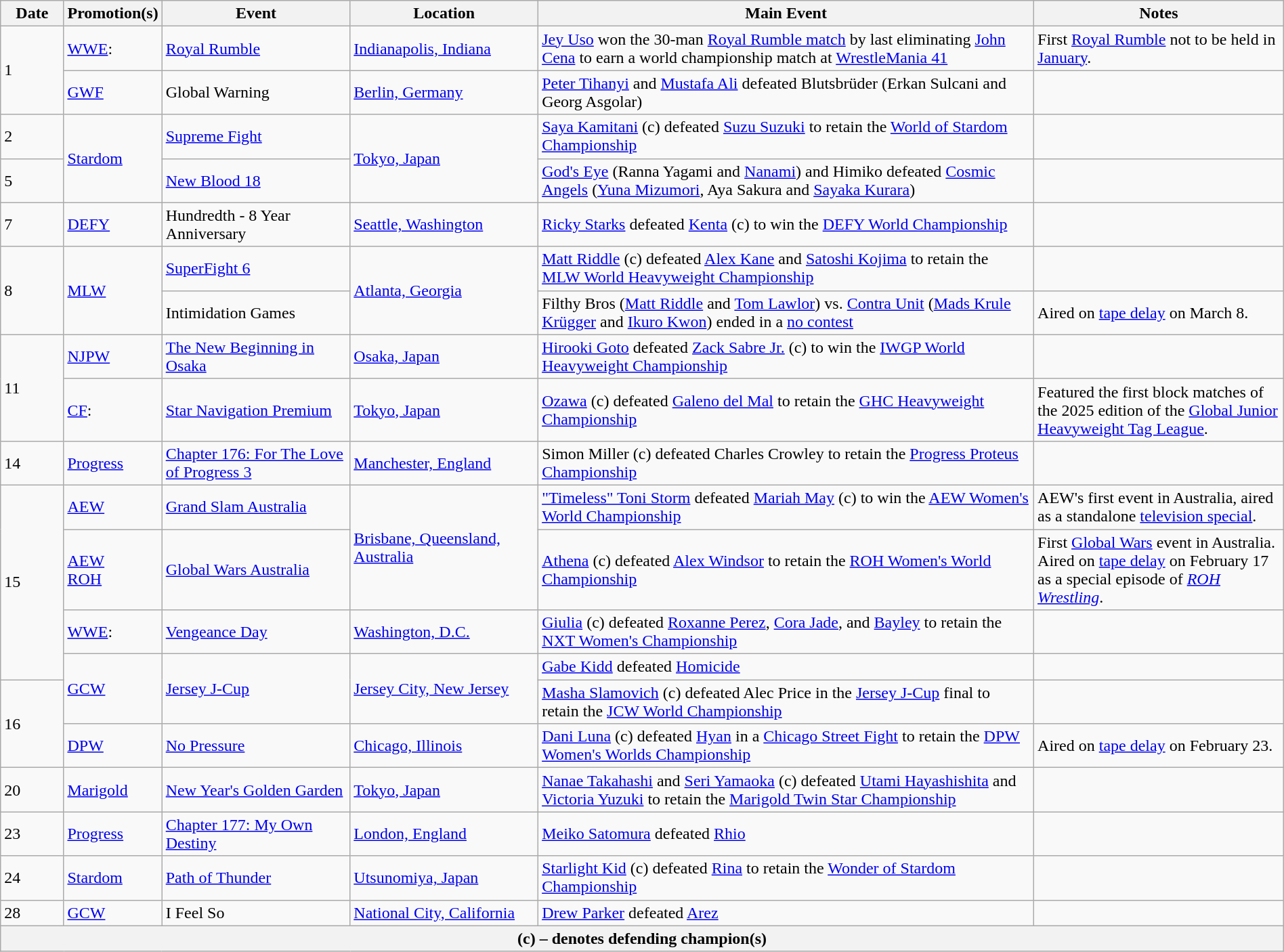<table class="wikitable" style="width:100%;">
<tr>
<th width="5%">Date</th>
<th width="5%">Promotion(s)</th>
<th style="width:15%;">Event</th>
<th style="width:15%;">Location</th>
<th style="width:40%;">Main Event</th>
<th style="width:20%;">Notes</th>
</tr>
<tr>
<td rowspan=2>1</td>
<td><a href='#'>WWE</a>:</td>
<td><a href='#'>Royal Rumble</a></td>
<td><a href='#'>Indianapolis, Indiana</a></td>
<td><a href='#'>Jey Uso</a> won the 30-man <a href='#'>Royal Rumble match</a> by last eliminating <a href='#'>John Cena</a> to earn a world championship match at <a href='#'>WrestleMania 41</a></td>
<td>First <a href='#'>Royal Rumble</a> not to be held in <a href='#'>January</a>.</td>
</tr>
<tr>
<td><a href='#'>GWF</a></td>
<td>Global Warning</td>
<td><a href='#'>Berlin, Germany</a></td>
<td><a href='#'>Peter Tihanyi</a> and <a href='#'>Mustafa Ali</a> defeated Blutsbrüder (Erkan Sulcani and Georg Asgolar)</td>
<td></td>
</tr>
<tr>
<td>2</td>
<td rowspan=2><a href='#'>Stardom</a></td>
<td><a href='#'>Supreme Fight</a></td>
<td rowspan=2><a href='#'>Tokyo, Japan</a></td>
<td><a href='#'>Saya Kamitani</a> (c) defeated <a href='#'>Suzu Suzuki</a> to retain the <a href='#'>World of Stardom Championship</a></td>
<td></td>
</tr>
<tr>
<td>5</td>
<td><a href='#'>New Blood 18</a></td>
<td><a href='#'>God's Eye</a> (Ranna Yagami and <a href='#'>Nanami</a>) and Himiko defeated <a href='#'>Cosmic Angels</a> (<a href='#'>Yuna Mizumori</a>, Aya Sakura and <a href='#'>Sayaka Kurara</a>)</td>
<td></td>
</tr>
<tr>
<td>7</td>
<td><a href='#'>DEFY</a></td>
<td>Hundredth - 8 Year Anniversary</td>
<td><a href='#'>Seattle, Washington</a></td>
<td><a href='#'>Ricky Starks</a> defeated <a href='#'>Kenta</a> (c) to win the <a href='#'>DEFY World Championship</a></td>
<td></td>
</tr>
<tr>
<td rowspan=2>8</td>
<td rowspan=2><a href='#'>MLW</a></td>
<td><a href='#'>SuperFight 6</a></td>
<td rowspan=2><a href='#'>Atlanta, Georgia</a></td>
<td><a href='#'>Matt Riddle</a> (c) defeated <a href='#'>Alex Kane</a> and <a href='#'>Satoshi Kojima</a> to retain the <a href='#'>MLW World Heavyweight Championship</a></td>
<td></td>
</tr>
<tr>
<td>Intimidation Games</td>
<td>Filthy Bros (<a href='#'>Matt Riddle</a> and <a href='#'>Tom Lawlor</a>) vs. <a href='#'>Contra Unit</a> (<a href='#'>Mads Krule Krügger</a> and <a href='#'>Ikuro Kwon</a>) ended in a <a href='#'>no contest</a></td>
<td>Aired on <a href='#'>tape delay</a> on March 8.</td>
</tr>
<tr>
<td rowspan=2>11</td>
<td><a href='#'>NJPW</a></td>
<td><a href='#'>The New Beginning in Osaka</a></td>
<td><a href='#'>Osaka, Japan</a></td>
<td><a href='#'>Hirooki Goto</a> defeated <a href='#'>Zack Sabre Jr.</a> (c) to win the <a href='#'>IWGP World Heavyweight Championship</a></td>
<td></td>
</tr>
<tr>
<td><a href='#'>CF</a>:</td>
<td><a href='#'>Star Navigation Premium</a><br></td>
<td><a href='#'>Tokyo, Japan</a></td>
<td><a href='#'>Ozawa</a> (c) defeated <a href='#'>Galeno del Mal</a> to retain the <a href='#'>GHC Heavyweight Championship</a></td>
<td>Featured the first block matches of the 2025 edition of the <a href='#'>Global Junior Heavyweight Tag League</a>.</td>
</tr>
<tr>
<td>14</td>
<td><a href='#'>Progress</a></td>
<td><a href='#'>Chapter 176: For The Love of Progress 3</a></td>
<td><a href='#'>Manchester, England</a></td>
<td>Simon Miller (c) defeated Charles Crowley to retain the <a href='#'>Progress Proteus Championship</a></td>
<td></td>
</tr>
<tr>
<td rowspan=4>15</td>
<td><a href='#'>AEW</a></td>
<td><a href='#'>Grand Slam Australia</a></td>
<td rowspan="2"><a href='#'>Brisbane, Queensland, Australia</a></td>
<td><a href='#'>"Timeless" Toni Storm</a> defeated <a href='#'>Mariah May</a> (c) to win the <a href='#'>AEW Women's World Championship</a></td>
<td>AEW's first event in Australia, aired as a standalone <a href='#'>television special</a>.</td>
</tr>
<tr>
<td><a href='#'>AEW</a><br><a href='#'>ROH</a></td>
<td><a href='#'>Global Wars Australia</a></td>
<td><a href='#'>Athena</a> (c) defeated <a href='#'>Alex Windsor</a> to retain the <a href='#'>ROH Women's World Championship</a></td>
<td>First <a href='#'>Global Wars</a> event in Australia.<br>Aired on <a href='#'>tape delay</a> on February 17 as a special episode of <em><a href='#'>ROH Wrestling</a></em>.</td>
</tr>
<tr>
<td><a href='#'>WWE</a>:</td>
<td><a href='#'>Vengeance Day</a></td>
<td><a href='#'>Washington, D.C.</a></td>
<td><a href='#'>Giulia</a> (c) defeated <a href='#'>Roxanne Perez</a>, <a href='#'>Cora Jade</a>, and <a href='#'>Bayley</a> to retain the <a href='#'>NXT Women's Championship</a></td>
<td></td>
</tr>
<tr>
<td rowspan=2><a href='#'>GCW</a></td>
<td rowspan=2><a href='#'>Jersey J-Cup</a></td>
<td rowspan=2><a href='#'>Jersey City, New Jersey</a></td>
<td><a href='#'>Gabe Kidd</a> defeated <a href='#'>Homicide</a></td>
<td></td>
</tr>
<tr>
<td rowspan=2>16</td>
<td><a href='#'>Masha Slamovich</a> (c) defeated Alec Price in the <a href='#'>Jersey J-Cup</a> final to retain the <a href='#'>JCW World Championship</a></td>
<td></td>
</tr>
<tr>
<td><a href='#'>DPW</a></td>
<td><a href='#'>No Pressure</a></td>
<td><a href='#'>Chicago, Illinois</a></td>
<td><a href='#'>Dani Luna</a> (c) defeated <a href='#'>Hyan</a> in a <a href='#'>Chicago Street Fight</a> to retain the <a href='#'>DPW Women's Worlds Championship</a></td>
<td>Aired on <a href='#'>tape delay</a> on February 23.</td>
</tr>
<tr>
<td>20</td>
<td><a href='#'>Marigold</a></td>
<td><a href='#'>New Year's Golden Garden</a><br></td>
<td><a href='#'>Tokyo, Japan</a></td>
<td><a href='#'>Nanae Takahashi</a> and <a href='#'>Seri Yamaoka</a> (c) defeated <a href='#'>Utami Hayashishita</a> and <a href='#'>Victoria Yuzuki</a> to retain the <a href='#'>Marigold Twin Star Championship</a></td>
<td></td>
</tr>
<tr>
<td>23</td>
<td><a href='#'>Progress</a></td>
<td><a href='#'>Chapter 177: My Own Destiny</a></td>
<td><a href='#'>London, England</a></td>
<td><a href='#'>Meiko Satomura</a> defeated <a href='#'>Rhio</a></td>
<td></td>
</tr>
<tr>
<td>24</td>
<td><a href='#'>Stardom</a></td>
<td><a href='#'>Path of Thunder</a></td>
<td><a href='#'>Utsunomiya, Japan</a></td>
<td><a href='#'>Starlight Kid</a> (c) defeated <a href='#'>Rina</a> to retain the <a href='#'>Wonder of Stardom Championship</a></td>
<td></td>
</tr>
<tr>
<td>28</td>
<td><a href='#'>GCW</a></td>
<td>I Feel So</td>
<td><a href='#'>National City, California</a></td>
<td><a href='#'>Drew Parker</a> defeated <a href='#'>Arez</a></td>
<td></td>
</tr>
<tr>
<th colspan="6">(c) – denotes defending champion(s)</th>
</tr>
</table>
